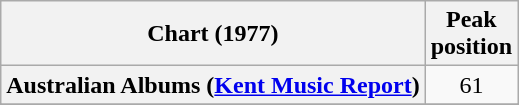<table class="wikitable sortable plainrowheaders" style="text-align:center">
<tr>
<th scope="col">Chart (1977)</th>
<th scope="col">Peak<br>position</th>
</tr>
<tr>
<th scope="row">Australian Albums (<a href='#'>Kent Music Report</a>)</th>
<td>61</td>
</tr>
<tr>
</tr>
<tr>
</tr>
<tr>
</tr>
<tr>
</tr>
<tr>
</tr>
</table>
